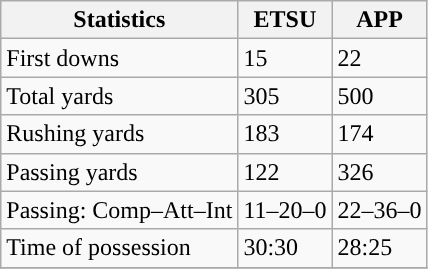<table class="wikitable" style="float: left;">
<tr>
<th>Statistics</th>
<th>ETSU</th>
<th>APP</th>
</tr>
<tr>
<td>First downs</td>
<td>15</td>
<td>22</td>
</tr>
<tr>
<td>Total yards</td>
<td>305</td>
<td>500</td>
</tr>
<tr>
<td>Rushing yards</td>
<td>183</td>
<td>174</td>
</tr>
<tr>
<td>Passing yards</td>
<td>122</td>
<td>326</td>
</tr>
<tr>
<td>Passing: Comp–Att–Int</td>
<td>11–20–0</td>
<td>22–36–0</td>
</tr>
<tr>
<td>Time of possession</td>
<td>30:30</td>
<td>28:25</td>
</tr>
<tr>
</tr>
</table>
